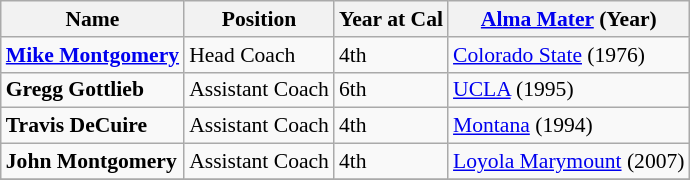<table class="wikitable" style="white-space:nowrap; font-size:90%;">
<tr>
<th>Name</th>
<th>Position</th>
<th>Year at Cal</th>
<th><a href='#'>Alma Mater</a> (Year)</th>
</tr>
<tr>
<td><strong><a href='#'>Mike Montgomery</a></strong></td>
<td>Head Coach</td>
<td>4th</td>
<td><a href='#'>Colorado State</a> (1976)</td>
</tr>
<tr>
<td><strong>Gregg Gottlieb</strong></td>
<td>Assistant Coach</td>
<td>6th</td>
<td><a href='#'>UCLA</a> (1995)</td>
</tr>
<tr>
<td><strong>Travis DeCuire</strong></td>
<td>Assistant Coach</td>
<td>4th</td>
<td><a href='#'>Montana</a> (1994)</td>
</tr>
<tr>
<td><strong>John Montgomery</strong></td>
<td>Assistant Coach</td>
<td>4th</td>
<td><a href='#'>Loyola Marymount</a> (2007)</td>
</tr>
<tr>
</tr>
</table>
